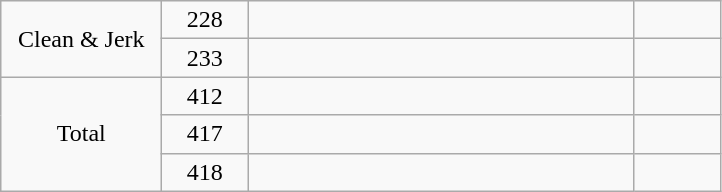<table class = "wikitable" style="text-align:center;">
<tr>
<td rowspan=2 width=100>Clean & Jerk</td>
<td width=50>228</td>
<td width=250 align=left></td>
<td width=50></td>
</tr>
<tr>
<td>233</td>
<td align=left></td>
<td></td>
</tr>
<tr>
<td rowspan=3>Total</td>
<td>412</td>
<td align=left></td>
<td></td>
</tr>
<tr>
<td>417</td>
<td align=left></td>
<td></td>
</tr>
<tr>
<td>418</td>
<td align=left></td>
<td></td>
</tr>
</table>
